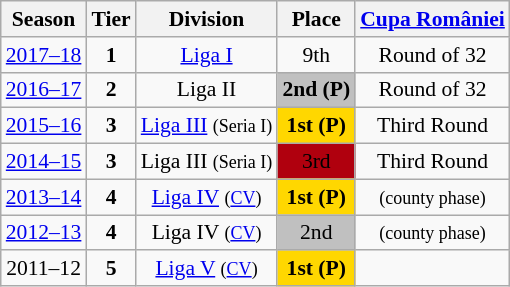<table class="wikitable" style="text-align:center; font-size:90%">
<tr>
<th>Season</th>
<th>Tier</th>
<th>Division</th>
<th>Place</th>
<th><a href='#'>Cupa României</a></th>
</tr>
<tr>
<td><a href='#'>2017–18</a></td>
<td><strong>1</strong></td>
<td><a href='#'>Liga I</a></td>
<td>9th</td>
<td>Round of 32</td>
</tr>
<tr>
<td><a href='#'>2016–17</a></td>
<td><strong>2</strong></td>
<td>Liga II</td>
<td align=center bgcolor=silver><strong>2nd (P)</strong></td>
<td>Round of 32</td>
</tr>
<tr>
<td><a href='#'>2015–16</a></td>
<td><strong>3</strong></td>
<td><a href='#'>Liga III</a> <small>(Seria I)</small></td>
<td align=center bgcolor=gold><strong>1st (P)</strong></td>
<td>Third Round</td>
</tr>
<tr>
<td><a href='#'>2014–15</a></td>
<td><strong>3</strong></td>
<td>Liga III <small>(Seria I)</small></td>
<td align=center bgcolor=bronze>3rd</td>
<td>Third Round</td>
</tr>
<tr>
<td><a href='#'>2013–14</a></td>
<td><strong>4</strong></td>
<td><a href='#'>Liga IV</a> <small>(<a href='#'>CV</a>)</small></td>
<td align=center bgcolor=gold><strong>1st (P)</strong></td>
<td><small>(county phase)</small></td>
</tr>
<tr>
<td><a href='#'>2012–13</a></td>
<td><strong>4</strong></td>
<td>Liga IV <small>(<a href='#'>CV</a>)</small></td>
<td align=center bgcolor=silver>2nd</td>
<td><small>(county phase)</small></td>
</tr>
<tr>
<td>2011–12</td>
<td><strong>5</strong></td>
<td><a href='#'>Liga V</a> <small>(<a href='#'>CV</a>)</small></td>
<td align=center bgcolor=gold><strong>1st (P)</strong></td>
<td></td>
</tr>
</table>
